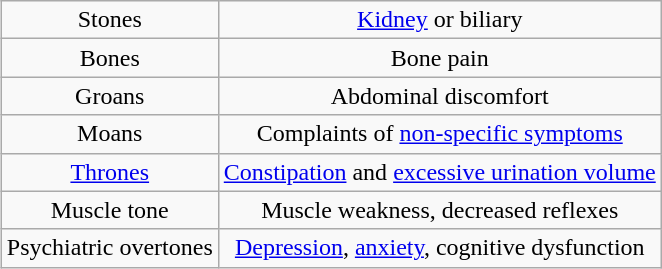<table class="wikitable" style = "float: right; margin-left:15px; text-align:center">
<tr>
<td>Stones</td>
<td><a href='#'>Kidney</a> or biliary</td>
</tr>
<tr>
<td>Bones</td>
<td>Bone pain</td>
</tr>
<tr>
<td>Groans</td>
<td>Abdominal discomfort</td>
</tr>
<tr>
<td>Moans</td>
<td>Complaints of <a href='#'>non-specific symptoms</a></td>
</tr>
<tr>
<td><a href='#'>Thrones</a></td>
<td><a href='#'>Constipation</a> and <a href='#'>excessive urination volume</a></td>
</tr>
<tr>
<td>Muscle tone</td>
<td>Muscle weakness, decreased reflexes</td>
</tr>
<tr>
<td>Psychiatric overtones</td>
<td><a href='#'>Depression</a>, <a href='#'>anxiety</a>, cognitive dysfunction</td>
</tr>
</table>
